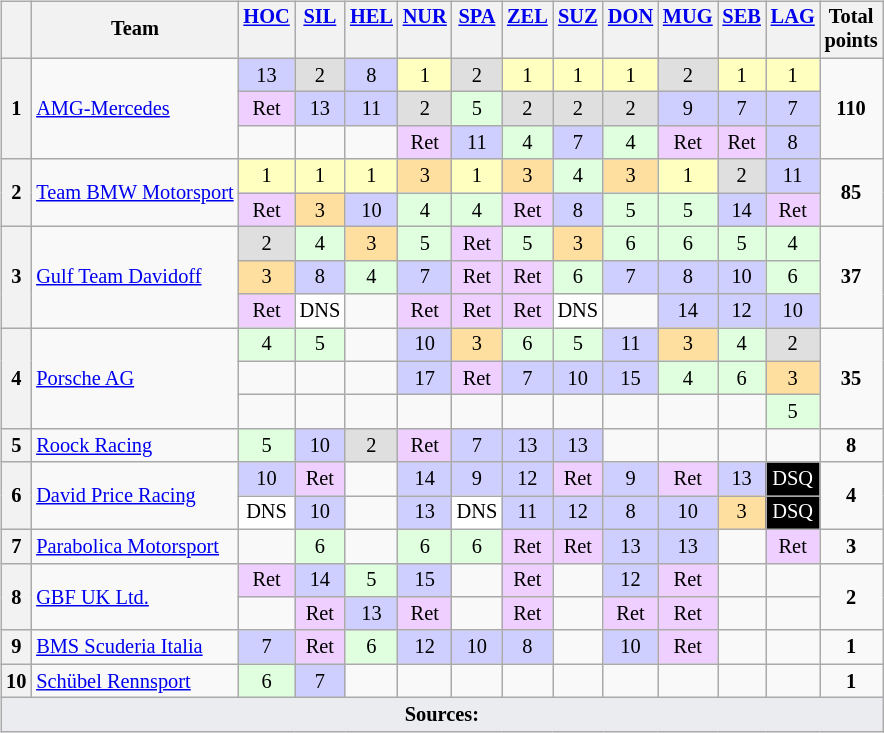<table>
<tr>
<td><br><table class="wikitable" style="font-size: 85%; text-align:center;">
<tr valign="top">
<th valign=middle></th>
<th valign=middle>Team</th>
<th><a href='#'>HOC</a><br></th>
<th><a href='#'>SIL</a><br></th>
<th><a href='#'>HEL</a><br></th>
<th><a href='#'>NUR</a><br></th>
<th><a href='#'>SPA</a><br></th>
<th><a href='#'>ZEL</a><br></th>
<th><a href='#'>SUZ</a><br></th>
<th><a href='#'>DON</a><br></th>
<th><a href='#'>MUG</a><br></th>
<th><a href='#'>SEB</a><br></th>
<th><a href='#'>LAG</a><br></th>
<th valign=middle>Total<br>points</th>
</tr>
<tr>
<th rowspan=3>1</th>
<td align=left rowspan=3> <a href='#'>AMG-Mercedes</a></td>
<td style="background:#CFCFFF;">13</td>
<td style="background:#DFDFDF;">2</td>
<td style="background:#CFCFFF;">8</td>
<td style="background:#FFFFBF;">1</td>
<td style="background:#DFDFDF;">2</td>
<td style="background:#FFFFBF;">1</td>
<td style="background:#FFFFBF;">1</td>
<td style="background:#FFFFBF;">1</td>
<td style="background:#DFDFDF;">2</td>
<td style="background:#FFFFBF;">1</td>
<td style="background:#FFFFBF;">1</td>
<td rowspan=3><strong>110</strong></td>
</tr>
<tr>
<td style="background:#efcfff;">Ret</td>
<td style="background:#CFCFFF;">13</td>
<td style="background:#CFCFFF;">11</td>
<td style="background:#DFDFDF;">2</td>
<td style="background:#DFFFDF;">5</td>
<td style="background:#DFDFDF;">2</td>
<td style="background:#DFDFDF;">2</td>
<td style="background:#DFDFDF;">2</td>
<td style="background:#CFCFFF;">9</td>
<td style="background:#CFCFFF;">7</td>
<td style="background:#CFCFFF;">7</td>
</tr>
<tr>
<td></td>
<td></td>
<td></td>
<td style="background:#efcfff;">Ret</td>
<td style="background:#CFCFFF;">11</td>
<td style="background:#DFFFDF;">4</td>
<td style="background:#CFCFFF;">7</td>
<td style="background:#DFFFDF;">4</td>
<td style="background:#efcfff;">Ret</td>
<td style="background:#efcfff;">Ret</td>
<td style="background:#CFCFFF;">8</td>
</tr>
<tr>
<th rowspan=2>2</th>
<td rowspan=2 align=left> <a href='#'>Team BMW Motorsport</a></td>
<td style="background:#FFFFBF;">1</td>
<td style="background:#FFFFBF;">1</td>
<td style="background:#FFFFBF;">1</td>
<td style="background:#FFDF9F;">3</td>
<td style="background:#FFFFBF;">1</td>
<td style="background:#FFDF9F;">3</td>
<td style="background:#DFFFDF;">4</td>
<td style="background:#FFDF9F;">3</td>
<td style="background:#FFFFBF;">1</td>
<td style="background:#DFDFDF;">2</td>
<td style="background:#CFCFFF;">11</td>
<td rowspan=2><strong>85</strong></td>
</tr>
<tr>
<td style="background:#efcfff;">Ret</td>
<td style="background:#FFDF9F;">3</td>
<td style="background:#CFCFFF;">10</td>
<td style="background:#DFFFDF;">4</td>
<td style="background:#DFFFDF;">4</td>
<td style="background:#efcfff;">Ret</td>
<td style="background:#CFCFFF;">8</td>
<td style="background:#DFFFDF;">5</td>
<td style="background:#DFFFDF;">5</td>
<td style="background:#CFCFFF;">14</td>
<td style="background:#efcfff;">Ret</td>
</tr>
<tr>
<th rowspan=3>3</th>
<td rowspan=3 align=left> <a href='#'>Gulf Team Davidoff</a></td>
<td style="background:#DFDFDF;">2</td>
<td style="background:#DFFFDF;">4</td>
<td style="background:#FFDF9F;">3</td>
<td style="background:#DFFFDF;">5</td>
<td style="background:#efcfff;">Ret</td>
<td style="background:#DFFFDF;">5</td>
<td style="background:#FFDF9F;">3</td>
<td style="background:#DFFFDF;">6</td>
<td style="background:#DFFFDF;">6</td>
<td style="background:#DFFFDF;">5</td>
<td style="background:#DFFFDF;">4</td>
<td rowspan=3><strong>37</strong></td>
</tr>
<tr>
<td style="background:#FFDF9F;">3</td>
<td style="background:#CFCFFF;">8</td>
<td style="background:#DFFFDF;">4</td>
<td style="background:#CFCFFF;">7</td>
<td style="background:#efcfff;">Ret</td>
<td style="background:#efcfff;">Ret</td>
<td style="background:#DFFFDF;">6</td>
<td style="background:#CFCFFF;">7</td>
<td style="background:#CFCFFF;">8</td>
<td style="background:#CFCFFF;">10</td>
<td style="background:#DFFFDF;">6</td>
</tr>
<tr>
<td style="background:#efcfff;">Ret</td>
<td style="background:#FFFFFF;">DNS</td>
<td></td>
<td style="background:#efcfff;">Ret</td>
<td style="background:#efcfff;">Ret</td>
<td style="background:#efcfff;">Ret</td>
<td style="background:#FFFFFF;">DNS</td>
<td></td>
<td style="background:#CFCFFF;">14</td>
<td style="background:#CFCFFF;">12</td>
<td style="background:#CFCFFF;">10</td>
</tr>
<tr>
<th rowspan=3>4</th>
<td rowspan=3 align=left> <a href='#'>Porsche AG</a></td>
<td style="background:#DFFFDF;">4</td>
<td style="background:#DFFFDF;">5</td>
<td></td>
<td style="background:#CFCFFF;">10</td>
<td style="background:#FFDF9F;">3</td>
<td style="background:#DFFFDF;">6</td>
<td style="background:#DFFFDF;">5</td>
<td style="background:#CFCFFF;">11</td>
<td style="background:#FFDF9F;">3</td>
<td style="background:#DFFFDF;">4</td>
<td style="background:#DFDFDF;">2</td>
<td rowspan=3><strong>35</strong></td>
</tr>
<tr>
<td></td>
<td></td>
<td></td>
<td style="background:#CFCFFF;">17</td>
<td style="background:#efcfff;">Ret</td>
<td style="background:#CFCFFF;">7</td>
<td style="background:#CFCFFF;">10</td>
<td style="background:#CFCFFF;">15</td>
<td style="background:#DFFFDF;">4</td>
<td style="background:#DFFFDF;">6</td>
<td style="background:#FFDF9F;">3</td>
</tr>
<tr>
<td></td>
<td></td>
<td></td>
<td></td>
<td></td>
<td></td>
<td></td>
<td></td>
<td></td>
<td></td>
<td style="background:#DFFFDF;">5</td>
</tr>
<tr>
<th>5</th>
<td align=left> <a href='#'>Roock Racing</a></td>
<td style="background:#DFFFDF;">5</td>
<td style="background:#CFCFFF;">10</td>
<td style="background:#DFDFDF;">2</td>
<td style="background:#efcfff;">Ret</td>
<td style="background:#CFCFFF;">7</td>
<td style="background:#CFCFFF;">13</td>
<td style="background:#CFCFFF;">13</td>
<td></td>
<td></td>
<td></td>
<td></td>
<td><strong>8</strong></td>
</tr>
<tr>
<th rowspan=2>6</th>
<td align=left rowspan=2> <a href='#'>David Price Racing</a></td>
<td style="background:#CFCFFF;">10</td>
<td style="background:#efcfff;">Ret</td>
<td></td>
<td style="background:#CFCFFF;">14</td>
<td style="background:#CFCFFF;">9</td>
<td style="background:#CFCFFF;">12</td>
<td style="background:#efcfff;">Ret</td>
<td style="background:#CFCFFF;">9</td>
<td style="background:#efcfff;">Ret</td>
<td style="background:#CFCFFF;">13</td>
<td style="background-color:#000000; color:white">DSQ</td>
<td rowspan=2><strong>4</strong></td>
</tr>
<tr>
<td style="background:#FFFFFF;">DNS</td>
<td style="background:#CFCFFF;">10</td>
<td></td>
<td style="background:#CFCFFF;">13</td>
<td style="background:#FFFFFF;">DNS</td>
<td style="background:#CFCFFF;">11</td>
<td style="background:#CFCFFF;">12</td>
<td style="background:#CFCFFF;">8</td>
<td style="background:#CFCFFF;">10</td>
<td style="background:#FFDF9F;">3</td>
<td style="background-color:#000000; color:white">DSQ</td>
</tr>
<tr>
<th>7</th>
<td align=left> <a href='#'>Parabolica Motorsport</a></td>
<td></td>
<td style="background:#DFFFDF;">6</td>
<td></td>
<td style="background:#DFFFDF;">6</td>
<td style="background:#DFFFDF;">6</td>
<td style="background:#efcfff;">Ret</td>
<td style="background:#efcfff;">Ret</td>
<td style="background:#CFCFFF;">13</td>
<td style="background:#CFCFFF;">13</td>
<td></td>
<td style="background:#efcfff;">Ret</td>
<td><strong>3</strong></td>
</tr>
<tr>
<th rowspan=2>8</th>
<td rowspan=2 align=left> <a href='#'>GBF UK Ltd.</a></td>
<td style="background:#efcfff;">Ret</td>
<td style="background:#CFCFFF;">14</td>
<td style="background:#DFFFDF;">5</td>
<td style="background:#CFCFFF;">15</td>
<td></td>
<td style="background:#efcfff;">Ret</td>
<td></td>
<td style="background:#CFCFFF;">12</td>
<td style="background:#efcfff;">Ret</td>
<td></td>
<td></td>
<td rowspan=2><strong>2</strong></td>
</tr>
<tr>
<td></td>
<td style="background:#efcfff;">Ret</td>
<td style="background:#CFCFFF;">13</td>
<td style="background:#efcfff;">Ret</td>
<td></td>
<td style="background:#efcfff;">Ret</td>
<td></td>
<td style="background:#efcfff;">Ret</td>
<td style="background:#efcfff;">Ret</td>
<td></td>
<td></td>
</tr>
<tr>
<th>9</th>
<td align=left> <a href='#'>BMS Scuderia Italia</a></td>
<td style="background:#CFCFFF;">7</td>
<td style="background:#efcfff;">Ret</td>
<td style="background:#DFFFDF;">6</td>
<td style="background:#CFCFFF;">12</td>
<td style="background:#CFCFFF;">10</td>
<td style="background:#CFCFFF;">8</td>
<td></td>
<td style="background:#CFCFFF;">10</td>
<td style="background:#efcfff;">Ret</td>
<td></td>
<td></td>
<td><strong>1</strong></td>
</tr>
<tr>
<th>10</th>
<td align=left> <a href='#'>Schübel Rennsport</a></td>
<td style="background:#DFFFDF;">6</td>
<td style="background:#CFCFFF;">7</td>
<td></td>
<td></td>
<td></td>
<td></td>
<td></td>
<td></td>
<td></td>
<td></td>
<td></td>
<td><strong>1</strong></td>
</tr>
<tr class="sortbottom">
<td colspan="15" style="background-color:#EAECF0;text-align:center"><strong>Sources:</strong></td>
</tr>
</table>
</td>
<td valign="top"><br></td>
</tr>
</table>
